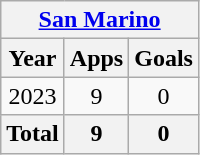<table class="wikitable" style="text-align:center">
<tr>
<th colspan=3><a href='#'>San Marino</a></th>
</tr>
<tr>
<th>Year</th>
<th>Apps</th>
<th>Goals</th>
</tr>
<tr>
<td>2023</td>
<td>9</td>
<td>0</td>
</tr>
<tr>
<th>Total</th>
<th>9</th>
<th>0</th>
</tr>
</table>
